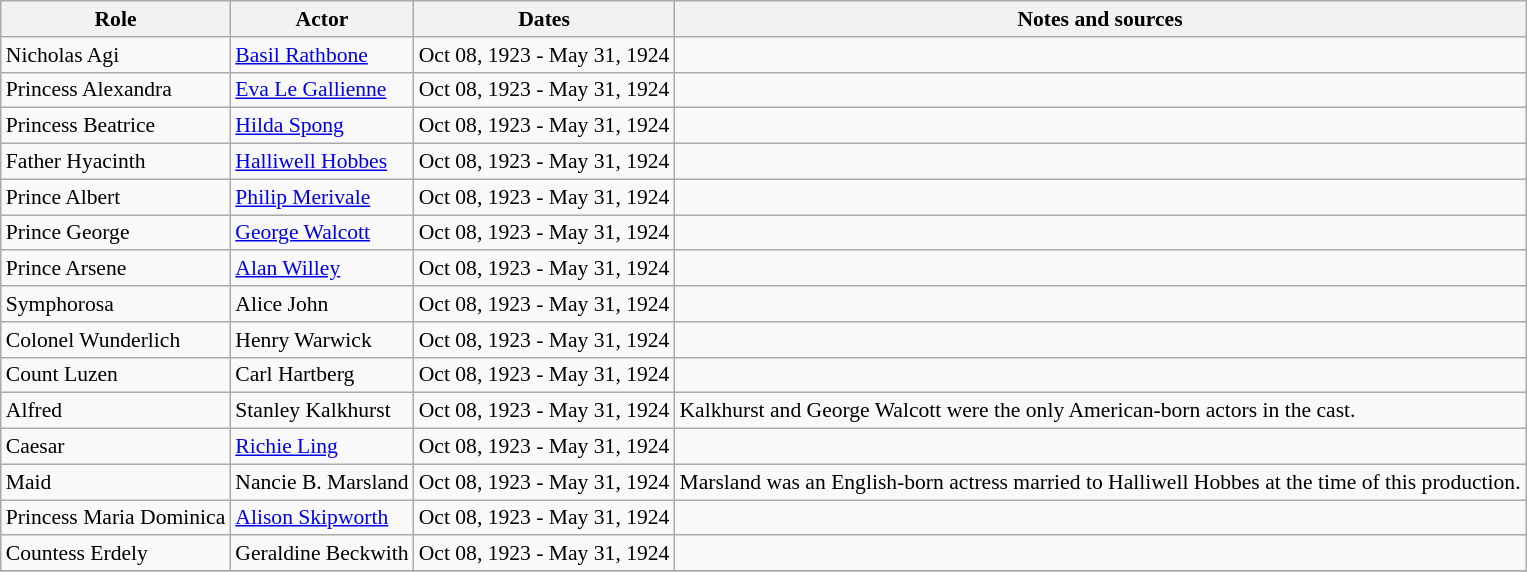<table class="wikitable sortable plainrowheaders" style="font-size: 90%">
<tr>
<th scope="col">Role</th>
<th scope="col">Actor</th>
<th scope="col">Dates</th>
<th scope="col">Notes and sources</th>
</tr>
<tr>
<td>Nicholas Agi</td>
<td><a href='#'>Basil Rathbone</a></td>
<td>Oct 08, 1923 - May 31, 1924</td>
<td></td>
</tr>
<tr>
<td>Princess Alexandra</td>
<td><a href='#'>Eva Le Gallienne</a></td>
<td>Oct 08, 1923 - May 31, 1924</td>
<td></td>
</tr>
<tr>
<td>Princess Beatrice</td>
<td><a href='#'>Hilda Spong</a></td>
<td>Oct 08, 1923 - May 31, 1924</td>
<td></td>
</tr>
<tr>
<td>Father Hyacinth</td>
<td><a href='#'>Halliwell Hobbes</a></td>
<td>Oct 08, 1923 - May 31, 1924</td>
<td></td>
</tr>
<tr>
<td>Prince Albert</td>
<td><a href='#'>Philip Merivale</a></td>
<td>Oct 08, 1923 - May 31, 1924</td>
<td></td>
</tr>
<tr>
<td>Prince George</td>
<td><a href='#'>George Walcott</a></td>
<td>Oct 08, 1923 - May 31, 1924</td>
<td></td>
</tr>
<tr>
<td>Prince Arsene</td>
<td><a href='#'>Alan Willey</a></td>
<td>Oct 08, 1923 - May 31, 1924</td>
<td></td>
</tr>
<tr>
<td>Symphorosa</td>
<td>Alice John</td>
<td>Oct 08, 1923 - May 31, 1924</td>
<td></td>
</tr>
<tr>
<td>Colonel Wunderlich</td>
<td>Henry Warwick</td>
<td>Oct 08, 1923 - May 31, 1924</td>
<td></td>
</tr>
<tr>
<td>Count Luzen</td>
<td>Carl Hartberg</td>
<td>Oct 08, 1923 - May 31, 1924</td>
<td></td>
</tr>
<tr>
<td>Alfred</td>
<td>Stanley Kalkhurst</td>
<td>Oct 08, 1923 - May 31, 1924</td>
<td>Kalkhurst and George Walcott were the only American-born actors in the cast.</td>
</tr>
<tr>
<td>Caesar</td>
<td><a href='#'>Richie Ling</a></td>
<td>Oct 08, 1923 - May 31, 1924</td>
<td></td>
</tr>
<tr>
<td>Maid</td>
<td>Nancie B. Marsland</td>
<td>Oct 08, 1923 - May 31, 1924</td>
<td>Marsland was an English-born actress married to Halliwell Hobbes at the time of this production.</td>
</tr>
<tr>
<td>Princess Maria Dominica</td>
<td><a href='#'>Alison Skipworth</a></td>
<td>Oct 08, 1923 - May 31, 1924</td>
<td></td>
</tr>
<tr>
<td>Countess Erdely</td>
<td>Geraldine Beckwith</td>
<td>Oct 08, 1923 - May 31, 1924</td>
<td></td>
</tr>
<tr>
</tr>
</table>
